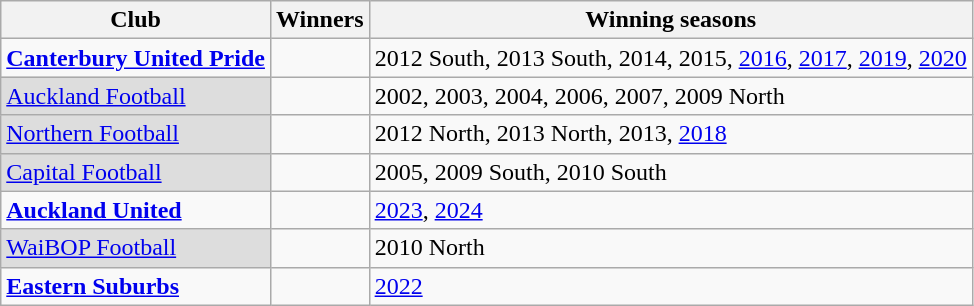<table class="wikitable">
<tr>
<th>Club</th>
<th>Winners</th>
<th>Winning seasons</th>
</tr>
<tr>
<td><strong><a href='#'>Canterbury United Pride</a></strong></td>
<td></td>
<td>2012 South, 2013 South, 2014, 2015, <a href='#'>2016</a>, <a href='#'>2017</a>, <a href='#'>2019</a>, <a href='#'>2020</a></td>
</tr>
<tr>
<td bgcolor=#DDD><a href='#'>Auckland Football</a></td>
<td></td>
<td>2002, 2003, 2004, 2006, 2007, 2009 North</td>
</tr>
<tr>
<td bgcolor=#DDD><a href='#'>Northern Football</a></td>
<td></td>
<td>2012 North, 2013 North, 2013, <a href='#'>2018</a></td>
</tr>
<tr>
<td bgcolor=#DDD><a href='#'>Capital Football</a></td>
<td></td>
<td>2005, 2009 South, 2010 South</td>
</tr>
<tr>
<td><strong><a href='#'>Auckland United</a></strong></td>
<td></td>
<td><a href='#'>2023</a>, <a href='#'>2024</a></td>
</tr>
<tr>
<td bgcolor=#DDD><a href='#'>WaiBOP Football</a></td>
<td></td>
<td>2010 North</td>
</tr>
<tr>
<td><strong><a href='#'>Eastern Suburbs</a></strong></td>
<td></td>
<td><a href='#'>2022</a></td>
</tr>
</table>
